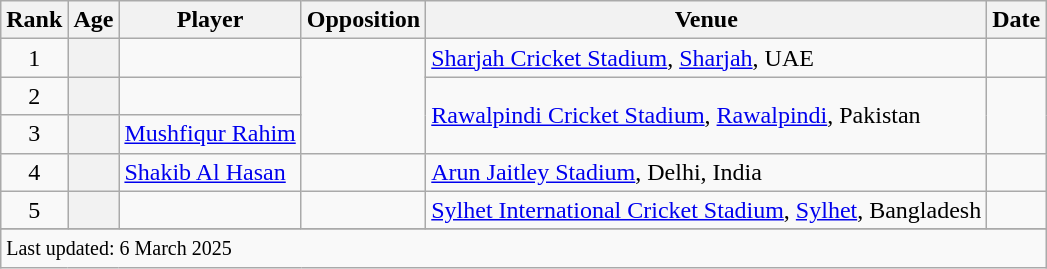<table class="wikitable plainrowheaders sortable">
<tr>
<th scope=col>Rank</th>
<th scope=col>Age</th>
<th scope=col>Player</th>
<th scope=col>Opposition</th>
<th scope=col>Venue</th>
<th scope=col>Date</th>
</tr>
<tr>
<td align=center>1</td>
<th scope=row style=text-align:center;></th>
<td></td>
<td rowspan=3></td>
<td><a href='#'>Sharjah Cricket Stadium</a>, <a href='#'>Sharjah</a>, UAE</td>
<td></td>
</tr>
<tr>
<td align=center>2</td>
<th scope=row style=text-align:center;></th>
<td></td>
<td rowspan=2><a href='#'>Rawalpindi Cricket Stadium</a>, <a href='#'>Rawalpindi</a>, Pakistan</td>
<td rowspan=2></td>
</tr>
<tr>
<td align=center>3</td>
<th scope=row style=text-align:center;></th>
<td><a href='#'>Mushfiqur Rahim</a></td>
</tr>
<tr>
<td align=center>4</td>
<th scope=row style=text-align:center;></th>
<td><a href='#'>Shakib Al Hasan</a></td>
<td></td>
<td><a href='#'>Arun Jaitley Stadium</a>, Delhi, India</td>
<td></td>
</tr>
<tr>
<td align=center>5</td>
<th scope=row style=text-align:center;></th>
<td></td>
<td></td>
<td><a href='#'>Sylhet International Cricket Stadium</a>, <a href='#'>Sylhet</a>, Bangladesh</td>
<td></td>
</tr>
<tr>
</tr>
<tr class=sortbottom>
<td colspan=7><small>Last updated: 6 March 2025</small></td>
</tr>
</table>
